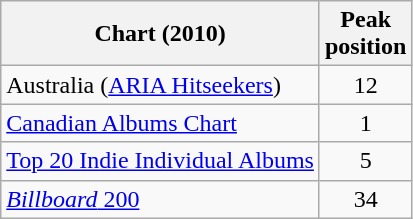<table class="wikitable sortable">
<tr>
<th>Chart (2010)</th>
<th>Peak<br>position</th>
</tr>
<tr>
<td align="left">Australia (<a href='#'>ARIA Hitseekers</a>)</td>
<td style="text-align:center;">12</td>
</tr>
<tr>
<td align="left"><a href='#'>Canadian Albums Chart</a></td>
<td style="text-align:center;">1</td>
</tr>
<tr>
<td align="left"><a href='#'>Top 20 Indie Individual Albums</a></td>
<td style="text-align:center;">5</td>
</tr>
<tr>
<td align="left"><a href='#'><em>Billboard</em> 200</a></td>
<td style="text-align:center;">34</td>
</tr>
</table>
